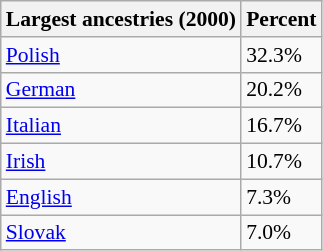<table class="wikitable sortable collapsible" style="font-size: 90%;">
<tr>
<th>Largest ancestries (2000)</th>
<th>Percent</th>
</tr>
<tr>
<td><a href='#'>Polish</a></td>
<td>32.3%</td>
</tr>
<tr>
<td><a href='#'>German</a></td>
<td>20.2%</td>
</tr>
<tr>
<td><a href='#'>Italian</a></td>
<td>16.7%</td>
</tr>
<tr>
<td><a href='#'>Irish</a></td>
<td>10.7%</td>
</tr>
<tr>
<td><a href='#'>English</a></td>
<td>7.3%</td>
</tr>
<tr>
<td><a href='#'>Slovak</a></td>
<td>7.0%</td>
</tr>
</table>
